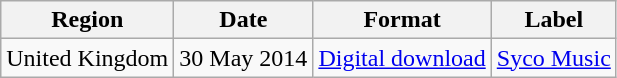<table class="wikitable sortable">
<tr>
<th>Region</th>
<th>Date</th>
<th>Format</th>
<th>Label</th>
</tr>
<tr>
<td scope="row">United Kingdom</td>
<td>30 May 2014</td>
<td><a href='#'>Digital download</a></td>
<td><a href='#'>Syco Music</a></td>
</tr>
</table>
